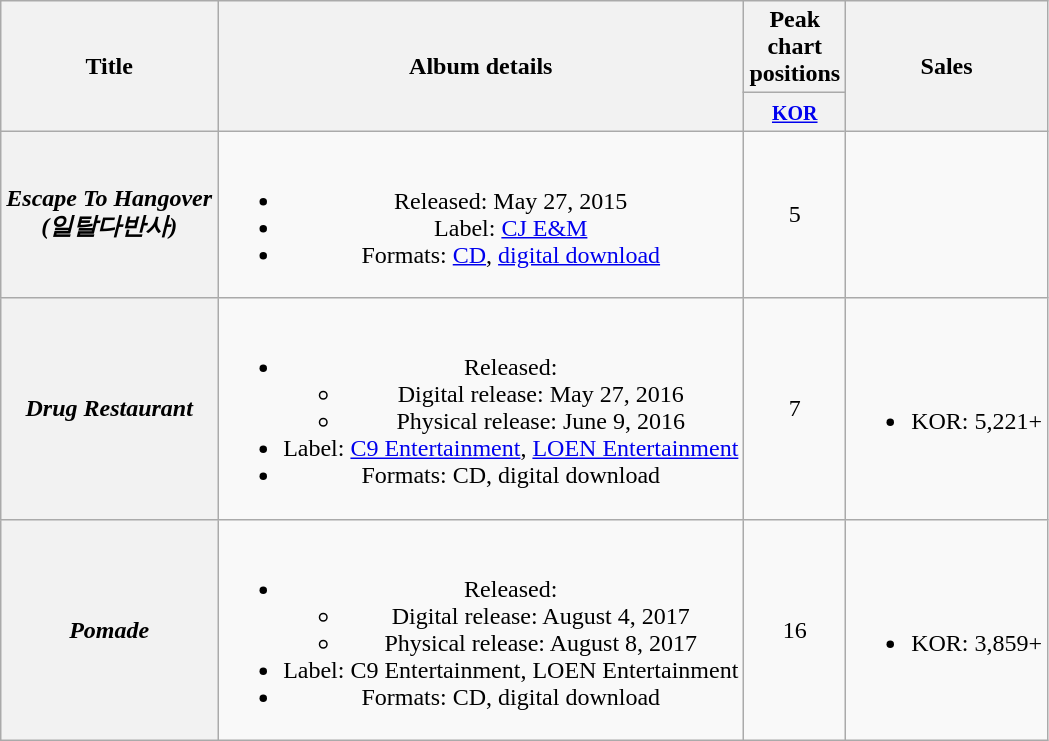<table class="wikitable plainrowheaders" style="text-align:center;">
<tr>
<th scope="col" rowspan="2">Title</th>
<th scope="col" rowspan="2">Album details</th>
<th scope="col" colspan="1">Peak<br>chart<br>positions</th>
<th scope="col" rowspan="2">Sales</th>
</tr>
<tr>
<th><small><a href='#'>KOR</a></small><br></th>
</tr>
<tr>
<th scope="row"><em>Escape To Hangover <br> (일탈다반사)</em></th>
<td><br><ul><li>Released: May 27, 2015</li><li>Label: <a href='#'>CJ E&M</a></li><li>Formats: <a href='#'>CD</a>, <a href='#'>digital download</a></li></ul></td>
<td>5</td>
<td></td>
</tr>
<tr>
<th scope="row"><em>Drug Restaurant</em></th>
<td><br><ul><li>Released:<ul><li>Digital release: May 27, 2016</li><li>Physical release: June 9, 2016</li></ul></li><li>Label: <a href='#'>C9 Entertainment</a>, <a href='#'>LOEN Entertainment</a></li><li>Formats: CD, digital download</li></ul></td>
<td>7</td>
<td><br><ul><li>KOR: 5,221+</li></ul></td>
</tr>
<tr>
<th scope="row"><em>Pomade</em></th>
<td><br><ul><li>Released:<ul><li>Digital release: August 4, 2017</li><li>Physical release: August 8, 2017</li></ul></li><li>Label: C9 Entertainment, LOEN Entertainment</li><li>Formats: CD, digital download</li></ul></td>
<td>16</td>
<td><br><ul><li>KOR: 3,859+</li></ul></td>
</tr>
</table>
